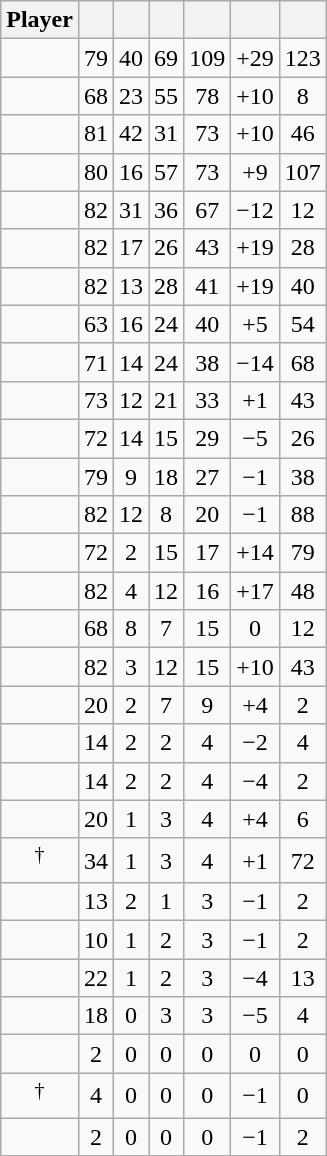<table class="wikitable sortable" style="text-align:center;">
<tr>
<th>Player</th>
<th></th>
<th></th>
<th></th>
<th></th>
<th data-sort-type="number"></th>
<th></th>
</tr>
<tr>
<td></td>
<td>79</td>
<td>40</td>
<td>69</td>
<td>109</td>
<td>+29</td>
<td>123</td>
</tr>
<tr>
<td></td>
<td>68</td>
<td>23</td>
<td>55</td>
<td>78</td>
<td>+10</td>
<td>8</td>
</tr>
<tr>
<td></td>
<td>81</td>
<td>42</td>
<td>31</td>
<td>73</td>
<td>+10</td>
<td>46</td>
</tr>
<tr>
<td></td>
<td>80</td>
<td>16</td>
<td>57</td>
<td>73</td>
<td>+9</td>
<td>107</td>
</tr>
<tr>
<td></td>
<td>82</td>
<td>31</td>
<td>36</td>
<td>67</td>
<td>−12</td>
<td>12</td>
</tr>
<tr>
<td></td>
<td>82</td>
<td>17</td>
<td>26</td>
<td>43</td>
<td>+19</td>
<td>28</td>
</tr>
<tr>
<td></td>
<td>82</td>
<td>13</td>
<td>28</td>
<td>41</td>
<td>+19</td>
<td>40</td>
</tr>
<tr>
<td></td>
<td>63</td>
<td>16</td>
<td>24</td>
<td>40</td>
<td>+5</td>
<td>54</td>
</tr>
<tr>
<td></td>
<td>71</td>
<td>14</td>
<td>24</td>
<td>38</td>
<td>−14</td>
<td>68</td>
</tr>
<tr>
<td></td>
<td>73</td>
<td>12</td>
<td>21</td>
<td>33</td>
<td>+1</td>
<td>43</td>
</tr>
<tr>
<td></td>
<td>72</td>
<td>14</td>
<td>15</td>
<td>29</td>
<td>−5</td>
<td>26</td>
</tr>
<tr>
<td></td>
<td>79</td>
<td>9</td>
<td>18</td>
<td>27</td>
<td>−1</td>
<td>38</td>
</tr>
<tr>
<td></td>
<td>82</td>
<td>12</td>
<td>8</td>
<td>20</td>
<td>−1</td>
<td>88</td>
</tr>
<tr>
<td></td>
<td>72</td>
<td>2</td>
<td>15</td>
<td>17</td>
<td>+14</td>
<td>79</td>
</tr>
<tr>
<td></td>
<td>82</td>
<td>4</td>
<td>12</td>
<td>16</td>
<td>+17</td>
<td>48</td>
</tr>
<tr>
<td></td>
<td>68</td>
<td>8</td>
<td>7</td>
<td>15</td>
<td>0</td>
<td>12</td>
</tr>
<tr>
<td></td>
<td>82</td>
<td>3</td>
<td>12</td>
<td>15</td>
<td>+10</td>
<td>43</td>
</tr>
<tr>
<td></td>
<td>20</td>
<td>2</td>
<td>7</td>
<td>9</td>
<td>+4</td>
<td>2</td>
</tr>
<tr>
<td></td>
<td>14</td>
<td>2</td>
<td>2</td>
<td>4</td>
<td>−2</td>
<td>4</td>
</tr>
<tr>
<td></td>
<td>14</td>
<td>2</td>
<td>2</td>
<td>4</td>
<td>−4</td>
<td>2</td>
</tr>
<tr>
<td></td>
<td>20</td>
<td>1</td>
<td>3</td>
<td>4</td>
<td>+4</td>
<td>6</td>
</tr>
<tr>
<td><sup>†</sup></td>
<td>34</td>
<td>1</td>
<td>3</td>
<td>4</td>
<td>+1</td>
<td>72</td>
</tr>
<tr>
<td></td>
<td>13</td>
<td>2</td>
<td>1</td>
<td>3</td>
<td>−1</td>
<td>2</td>
</tr>
<tr>
<td></td>
<td>10</td>
<td>1</td>
<td>2</td>
<td>3</td>
<td>−1</td>
<td>2</td>
</tr>
<tr>
<td></td>
<td>22</td>
<td>1</td>
<td>2</td>
<td>3</td>
<td>−4</td>
<td>13</td>
</tr>
<tr>
<td></td>
<td>18</td>
<td>0</td>
<td>3</td>
<td>3</td>
<td>−5</td>
<td>4</td>
</tr>
<tr>
<td></td>
<td>2</td>
<td>0</td>
<td>0</td>
<td>0</td>
<td>0</td>
<td>0</td>
</tr>
<tr>
<td><sup>†</sup></td>
<td>4</td>
<td>0</td>
<td>0</td>
<td>0</td>
<td>−1</td>
<td>0</td>
</tr>
<tr>
<td></td>
<td>2</td>
<td>0</td>
<td>0</td>
<td>0</td>
<td>−1</td>
<td>2</td>
</tr>
<tr>
</tr>
</table>
